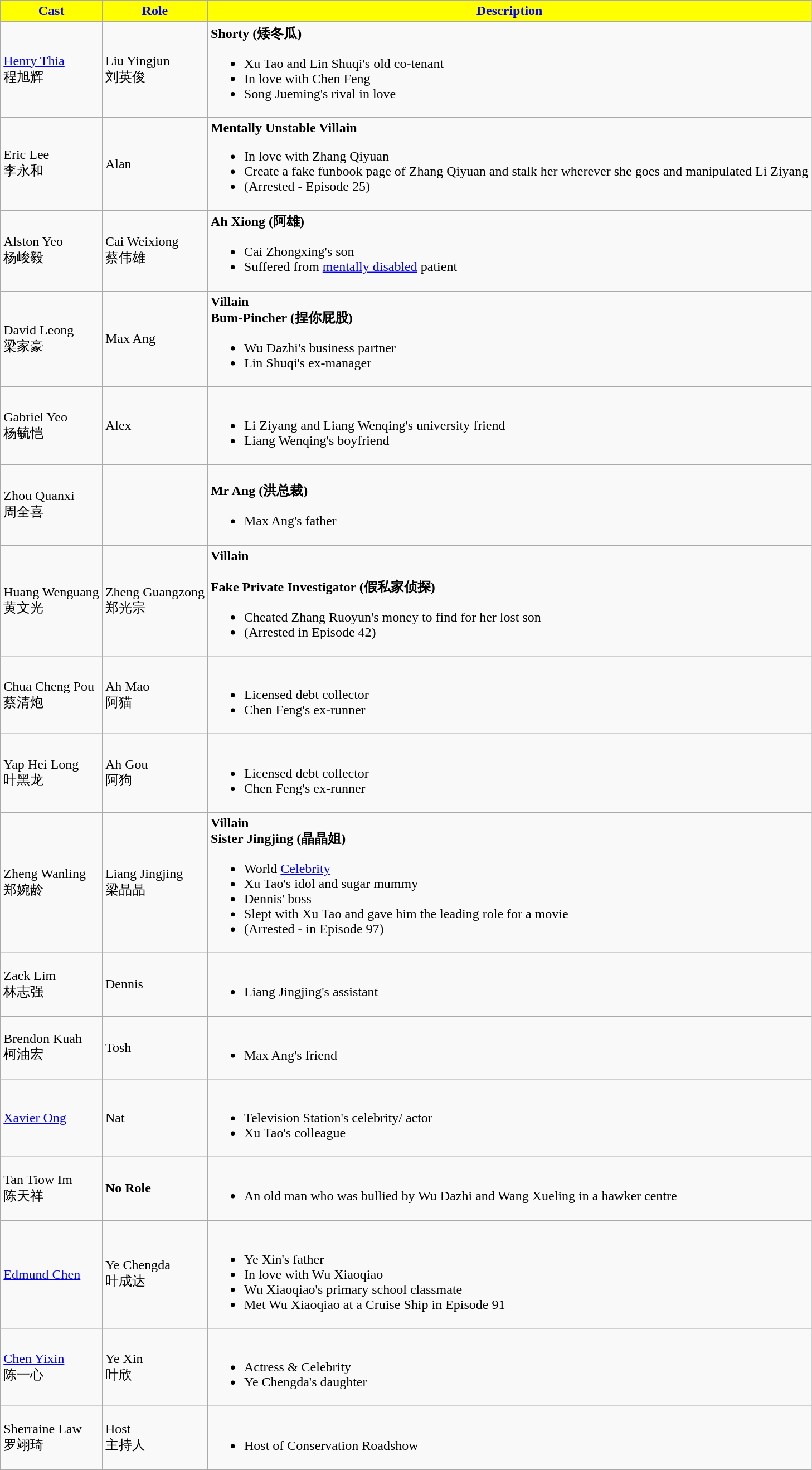<table class="wikitable">
<tr>
<th style="background:yellow; color:blue">Cast</th>
<th style="background:yellow; color:blue">Role</th>
<th style="background:yellow; color:blue">Description</th>
</tr>
<tr>
<td><a href='#'>Henry Thia</a> <br> 程旭辉</td>
<td>Liu Yingjun <br> 刘英俊</td>
<td><strong>Shorty (矮冬瓜)</strong><br><ul><li>Xu Tao and Lin Shuqi's old co-tenant</li><li>In love with Chen Feng</li><li>Song Jueming's rival in love</li></ul></td>
</tr>
<tr>
<td>Eric Lee <br> 李永和</td>
<td>Alan</td>
<td><strong>Mentally Unstable Villain</strong><br><ul><li>In love with Zhang Qiyuan</li><li>Create a fake funbook page of Zhang Qiyuan and stalk her wherever she goes and manipulated Li Ziyang</li><li>(Arrested - Episode 25)</li></ul></td>
</tr>
<tr>
<td>Alston Yeo <br> 杨峻毅</td>
<td>Cai Weixiong <br> 蔡伟雄</td>
<td><strong>Ah Xiong (阿雄)</strong><br><ul><li>Cai Zhongxing's son</li><li>Suffered from <a href='#'>mentally disabled</a> patient</li></ul></td>
</tr>
<tr>
<td>David Leong <br> 梁家豪</td>
<td>Max Ang</td>
<td><strong>Villain</strong> <br> <strong>Bum-Pincher (捏你屁股)</strong><br><ul><li>Wu Dazhi's business partner</li><li>Lin Shuqi's ex-manager</li></ul></td>
</tr>
<tr>
<td>Gabriel Yeo <br> 杨毓恺</td>
<td>Alex</td>
<td><br><ul><li>Li Ziyang and Liang Wenqing's university friend</li><li>Liang Wenqing's boyfriend</li></ul></td>
</tr>
<tr>
<td>Zhou Quanxi <br> 周全喜</td>
<td></td>
<td><br><strong>Mr Ang (洪总裁)</strong><ul><li>Max Ang's father</li></ul></td>
</tr>
<tr>
<td>Huang Wenguang <br> 黄文光</td>
<td>Zheng Guangzong <br> 郑光宗</td>
<td><strong>Villain</strong> <br><br><strong>Fake Private Investigator (假私家侦探)</strong><ul><li>Cheated Zhang Ruoyun's money to find for her lost son</li><li>(Arrested in Episode 42)</li></ul></td>
</tr>
<tr>
<td>Chua Cheng Pou <br> 蔡清炮</td>
<td>Ah Mao <br> 阿猫</td>
<td><br><ul><li>Licensed debt collector</li><li>Chen Feng's ex-runner</li></ul></td>
</tr>
<tr>
<td>Yap Hei Long <br> 叶黑龙</td>
<td>Ah Gou <br> 阿狗</td>
<td><br><ul><li>Licensed debt collector</li><li>Chen Feng's ex-runner</li></ul></td>
</tr>
<tr>
<td>Zheng Wanling <br> 郑婉龄</td>
<td>Liang Jingjing <br> 梁晶晶</td>
<td><strong>Villain</strong><br><strong>Sister Jingjing (晶晶姐)</strong><ul><li>World <a href='#'>Celebrity</a></li><li>Xu Tao's idol and sugar mummy</li><li>Dennis' boss</li><li>Slept with Xu Tao and gave him the leading role for a movie</li><li>(Arrested - in Episode 97)</li></ul></td>
</tr>
<tr>
<td>Zack Lim <br> 林志强</td>
<td>Dennis</td>
<td><br><ul><li>Liang Jingjing's assistant</li></ul></td>
</tr>
<tr>
<td>Brendon Kuah <br> 柯油宏</td>
<td>Tosh</td>
<td><br><ul><li>Max Ang's friend</li></ul></td>
</tr>
<tr>
<td><a href='#'>Xavier Ong</a></td>
<td>Nat</td>
<td><br><ul><li>Television Station's celebrity/ actor</li><li>Xu Tao's colleague</li></ul></td>
</tr>
<tr>
<td>Tan Tiow Im <br> 陈天祥</td>
<td><strong>No Role</strong></td>
<td><br><ul><li>An old man who was bullied by Wu Dazhi and Wang Xueling in a hawker centre</li></ul></td>
</tr>
<tr>
<td><a href='#'>Edmund Chen</a></td>
<td>Ye Chengda <br> 叶成达</td>
<td><br><ul><li>Ye Xin's father</li><li>In love with Wu Xiaoqiao</li><li>Wu Xiaoqiao's primary school classmate</li><li>Met Wu Xiaoqiao at a Cruise Ship in Episode 91</li></ul></td>
</tr>
<tr>
<td><a href='#'>Chen Yixin</a> <br> 陈一心</td>
<td>Ye Xin <br> 叶欣</td>
<td><br><ul><li>Actress & Celebrity</li><li>Ye Chengda's daughter</li></ul></td>
</tr>
<tr>
<td>Sherraine Law <br> 罗翊琦</td>
<td>Host <br> 主持人</td>
<td><br><ul><li>Host of Conservation Roadshow</li></ul></td>
</tr>
</table>
